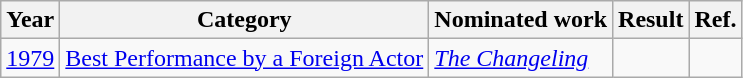<table class="wikitable">
<tr>
<th>Year</th>
<th>Category</th>
<th>Nominated work</th>
<th>Result</th>
<th>Ref.</th>
</tr>
<tr>
<td><a href='#'>1979</a></td>
<td><a href='#'>Best Performance by a Foreign Actor</a></td>
<td><em><a href='#'>The Changeling</a></em></td>
<td></td>
<td align="center"></td>
</tr>
</table>
